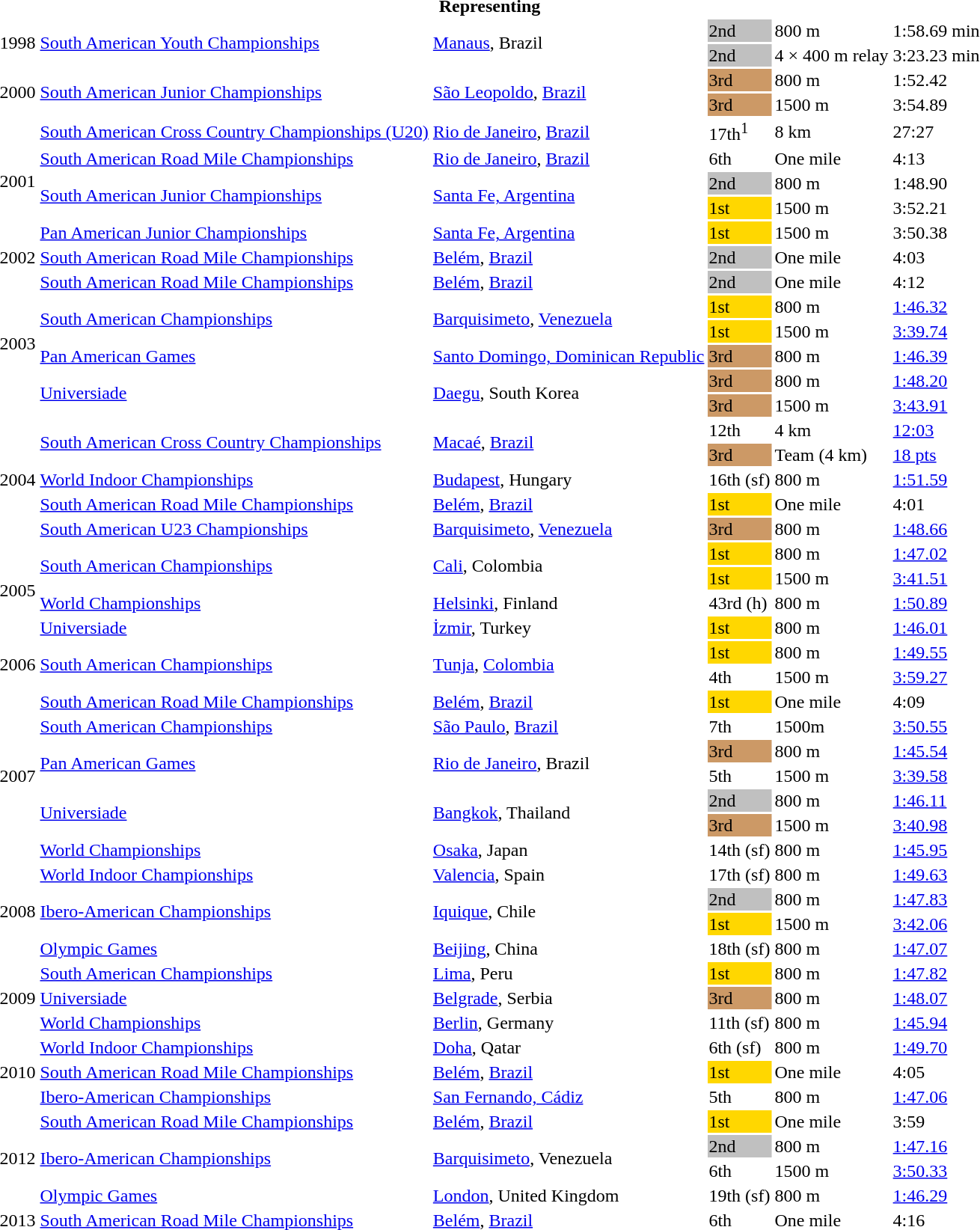<table>
<tr>
<th colspan="6">Representing </th>
</tr>
<tr>
<td rowspan=2>1998</td>
<td rowspan=2><a href='#'>South American Youth Championships</a></td>
<td rowspan=2><a href='#'>Manaus</a>, Brazil</td>
<td bgcolor="silver">2nd</td>
<td>800 m</td>
<td>1:58.69 min</td>
</tr>
<tr>
<td bgcolor="silver">2nd</td>
<td>4 × 400 m relay</td>
<td>3:23.23 min</td>
</tr>
<tr>
<td rowspan=2>2000</td>
<td rowspan=2><a href='#'>South American Junior Championships</a></td>
<td rowspan=2><a href='#'>São Leopoldo</a>, <a href='#'>Brazil</a></td>
<td bgcolor="cc9966">3rd</td>
<td>800 m</td>
<td>1:52.42</td>
</tr>
<tr>
<td bgcolor="cc9966">3rd</td>
<td>1500 m</td>
<td>3:54.89</td>
</tr>
<tr>
<td rowspan=5>2001</td>
<td><a href='#'>South American Cross Country Championships (U20)</a></td>
<td><a href='#'>Rio de Janeiro</a>, <a href='#'>Brazil</a></td>
<td>17th<sup>1</sup></td>
<td>8 km</td>
<td>27:27</td>
</tr>
<tr>
<td><a href='#'>South American Road Mile Championships</a></td>
<td><a href='#'>Rio de Janeiro</a>, <a href='#'>Brazil</a></td>
<td>6th</td>
<td>One mile</td>
<td>4:13</td>
</tr>
<tr>
<td rowspan=2><a href='#'>South American Junior Championships</a></td>
<td rowspan=2><a href='#'>Santa Fe, Argentina</a></td>
<td bgcolor="silver">2nd</td>
<td>800 m</td>
<td>1:48.90</td>
</tr>
<tr>
<td bgcolor="gold">1st</td>
<td>1500 m</td>
<td>3:52.21</td>
</tr>
<tr>
<td><a href='#'>Pan American Junior Championships</a></td>
<td><a href='#'>Santa Fe, Argentina</a></td>
<td bgcolor="gold">1st</td>
<td>1500 m</td>
<td>3:50.38</td>
</tr>
<tr>
<td>2002</td>
<td><a href='#'>South American Road Mile Championships</a></td>
<td><a href='#'>Belém</a>, <a href='#'>Brazil</a></td>
<td bgcolor=silver>2nd</td>
<td>One mile</td>
<td>4:03</td>
</tr>
<tr>
<td rowspan=6>2003</td>
<td><a href='#'>South American Road Mile Championships</a></td>
<td><a href='#'>Belém</a>, <a href='#'>Brazil</a></td>
<td bgcolor=silver>2nd</td>
<td>One mile</td>
<td>4:12</td>
</tr>
<tr>
<td rowspan=2><a href='#'>South American Championships</a></td>
<td rowspan=2><a href='#'>Barquisimeto</a>, <a href='#'>Venezuela</a></td>
<td bgcolor="gold">1st</td>
<td>800 m</td>
<td><a href='#'>1:46.32</a></td>
</tr>
<tr>
<td bgcolor="gold">1st</td>
<td>1500 m</td>
<td><a href='#'>3:39.74</a></td>
</tr>
<tr>
<td><a href='#'>Pan American Games</a></td>
<td><a href='#'>Santo Domingo, Dominican Republic</a></td>
<td bgcolor="cc9966">3rd</td>
<td>800 m</td>
<td><a href='#'>1:46.39</a></td>
</tr>
<tr>
<td rowspan=2><a href='#'>Universiade</a></td>
<td rowspan=2><a href='#'>Daegu</a>, South Korea</td>
<td bgcolor="cc9966">3rd</td>
<td>800 m</td>
<td><a href='#'>1:48.20</a></td>
</tr>
<tr>
<td bgcolor="cc9966">3rd</td>
<td>1500 m</td>
<td><a href='#'>3:43.91</a></td>
</tr>
<tr>
<td rowspan=5>2004</td>
<td rowspan=2><a href='#'>South American Cross Country Championships</a></td>
<td rowspan=2><a href='#'>Macaé</a>, <a href='#'>Brazil</a></td>
<td>12th</td>
<td>4 km</td>
<td><a href='#'>12:03</a></td>
</tr>
<tr>
<td bgcolor="cc9966">3rd</td>
<td>Team (4 km)</td>
<td><a href='#'>18 pts</a></td>
</tr>
<tr>
<td><a href='#'>World Indoor Championships</a></td>
<td><a href='#'>Budapest</a>, Hungary</td>
<td>16th (sf)</td>
<td>800 m</td>
<td><a href='#'>1:51.59</a></td>
</tr>
<tr>
<td><a href='#'>South American Road Mile Championships</a></td>
<td><a href='#'>Belém</a>, <a href='#'>Brazil</a></td>
<td bgcolor=gold>1st</td>
<td>One mile</td>
<td>4:01</td>
</tr>
<tr>
<td><a href='#'>South American U23 Championships</a></td>
<td><a href='#'>Barquisimeto</a>, <a href='#'>Venezuela</a></td>
<td bgcolor="cc9966">3rd</td>
<td>800 m</td>
<td><a href='#'>1:48.66</a></td>
</tr>
<tr>
<td rowspan=4>2005</td>
<td rowspan=2><a href='#'>South American Championships</a></td>
<td rowspan=2><a href='#'>Cali</a>, Colombia</td>
<td bgcolor="gold">1st</td>
<td>800 m</td>
<td><a href='#'>1:47.02</a></td>
</tr>
<tr>
<td bgcolor="gold">1st</td>
<td>1500 m</td>
<td><a href='#'>3:41.51</a></td>
</tr>
<tr>
<td><a href='#'>World Championships</a></td>
<td><a href='#'>Helsinki</a>, Finland</td>
<td>43rd (h)</td>
<td>800 m</td>
<td><a href='#'>1:50.89</a></td>
</tr>
<tr>
<td><a href='#'>Universiade</a></td>
<td><a href='#'>İzmir</a>, Turkey</td>
<td bgcolor="gold">1st</td>
<td>800 m</td>
<td><a href='#'>1:46.01</a></td>
</tr>
<tr>
<td rowspan=2>2006</td>
<td rowspan=2><a href='#'>South American Championships</a></td>
<td rowspan=2><a href='#'>Tunja</a>, <a href='#'>Colombia</a></td>
<td bgcolor="gold">1st</td>
<td>800 m</td>
<td><a href='#'>1:49.55</a></td>
</tr>
<tr>
<td>4th</td>
<td>1500 m</td>
<td><a href='#'>3:59.27</a></td>
</tr>
<tr>
<td rowspan=7>2007</td>
<td><a href='#'>South American Road Mile Championships</a></td>
<td><a href='#'>Belém</a>, <a href='#'>Brazil</a></td>
<td bgcolor=gold>1st</td>
<td>One mile</td>
<td>4:09</td>
</tr>
<tr>
<td><a href='#'>South American Championships</a></td>
<td><a href='#'>São Paulo</a>, <a href='#'>Brazil</a></td>
<td>7th</td>
<td>1500m</td>
<td><a href='#'>3:50.55</a></td>
</tr>
<tr>
<td rowspan=2><a href='#'>Pan American Games</a></td>
<td rowspan=2><a href='#'>Rio de Janeiro</a>, Brazil</td>
<td bgcolor="cc9966">3rd</td>
<td>800 m</td>
<td><a href='#'>1:45.54</a></td>
</tr>
<tr>
<td>5th</td>
<td>1500 m</td>
<td><a href='#'>3:39.58</a></td>
</tr>
<tr>
<td rowspan=2><a href='#'>Universiade</a></td>
<td rowspan=2><a href='#'>Bangkok</a>, Thailand</td>
<td bgcolor="silver">2nd</td>
<td>800 m</td>
<td><a href='#'>1:46.11</a></td>
</tr>
<tr>
<td bgcolor="cc9966">3rd</td>
<td>1500 m</td>
<td><a href='#'>3:40.98</a></td>
</tr>
<tr>
<td><a href='#'>World Championships</a></td>
<td><a href='#'>Osaka</a>, Japan</td>
<td>14th (sf)</td>
<td>800 m</td>
<td><a href='#'>1:45.95</a></td>
</tr>
<tr>
<td rowspan=4>2008</td>
<td><a href='#'>World Indoor Championships</a></td>
<td><a href='#'>Valencia</a>, Spain</td>
<td>17th (sf)</td>
<td>800 m</td>
<td><a href='#'>1:49.63</a></td>
</tr>
<tr>
<td rowspan=2><a href='#'>Ibero-American Championships</a></td>
<td rowspan=2><a href='#'>Iquique</a>, Chile</td>
<td bgcolor="silver">2nd</td>
<td>800 m</td>
<td><a href='#'>1:47.83</a></td>
</tr>
<tr>
<td bgcolor="gold">1st</td>
<td>1500 m</td>
<td><a href='#'>3:42.06</a></td>
</tr>
<tr>
<td><a href='#'>Olympic Games</a></td>
<td><a href='#'>Beijing</a>, China</td>
<td>18th (sf)</td>
<td>800 m</td>
<td><a href='#'>1:47.07</a></td>
</tr>
<tr>
<td rowspan=3>2009</td>
<td><a href='#'>South American Championships</a></td>
<td><a href='#'>Lima</a>, Peru</td>
<td bgcolor="gold">1st</td>
<td>800 m</td>
<td><a href='#'>1:47.82</a></td>
</tr>
<tr>
<td><a href='#'>Universiade</a></td>
<td><a href='#'>Belgrade</a>, Serbia</td>
<td bgcolor="cc9966">3rd</td>
<td>800 m</td>
<td><a href='#'>1:48.07</a></td>
</tr>
<tr>
<td><a href='#'>World Championships</a></td>
<td><a href='#'>Berlin</a>, Germany</td>
<td>11th (sf)</td>
<td>800 m</td>
<td><a href='#'>1:45.94</a></td>
</tr>
<tr>
<td rowspan=3>2010</td>
<td><a href='#'>World Indoor Championships</a></td>
<td><a href='#'>Doha</a>, Qatar</td>
<td>6th (sf)</td>
<td>800 m</td>
<td><a href='#'>1:49.70</a></td>
</tr>
<tr>
<td><a href='#'>South American Road Mile Championships</a></td>
<td><a href='#'>Belém</a>, <a href='#'>Brazil</a></td>
<td bgcolor=gold>1st</td>
<td>One mile</td>
<td>4:05</td>
</tr>
<tr>
<td><a href='#'>Ibero-American Championships</a></td>
<td><a href='#'>San Fernando, Cádiz</a></td>
<td>5th</td>
<td>800 m</td>
<td><a href='#'>1:47.06</a></td>
</tr>
<tr>
<td rowspan=4>2012</td>
<td><a href='#'>South American Road Mile Championships</a></td>
<td><a href='#'>Belém</a>, <a href='#'>Brazil</a></td>
<td bgcolor=gold>1st</td>
<td>One mile</td>
<td>3:59</td>
</tr>
<tr>
<td rowspan=2><a href='#'>Ibero-American Championships</a></td>
<td rowspan=2><a href='#'>Barquisimeto</a>, Venezuela</td>
<td bgcolor="silver">2nd</td>
<td>800 m</td>
<td><a href='#'>1:47.16</a></td>
</tr>
<tr>
<td>6th</td>
<td>1500 m</td>
<td><a href='#'>3:50.33</a></td>
</tr>
<tr>
<td><a href='#'>Olympic Games</a></td>
<td><a href='#'>London</a>, United Kingdom</td>
<td>19th (sf)</td>
<td>800 m</td>
<td><a href='#'>1:46.29</a></td>
</tr>
<tr>
<td>2013</td>
<td><a href='#'>South American Road Mile Championships</a></td>
<td><a href='#'>Belém</a>, <a href='#'>Brazil</a></td>
<td>6th</td>
<td>One mile</td>
<td>4:16</td>
</tr>
</table>
